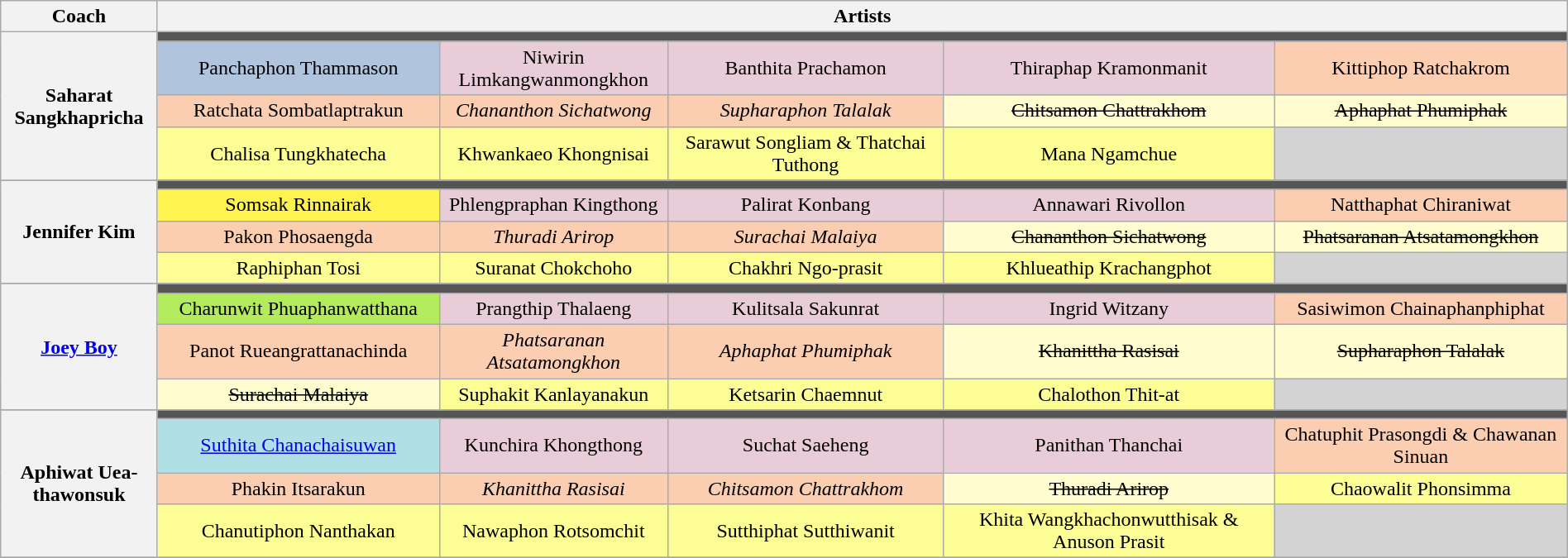<table class="wikitable" style="text-align:center; width:100%;">
<tr>
<th width="10%">Coach</th>
<th width="90%" colspan=5>Artists</th>
</tr>
<tr>
<th rowspan=4>Saharat Sangkhapricha</th>
<td colspan=5 style="background:#555555;"></td>
</tr>
<tr>
<td width="18%;" style="background:#B0C4DE;">Panchaphon Thammason</td>
<td style="background:#E8CCD7;">Niwirin Limkangwanmongkhon</td>
<td style="background:#E8CCD7;">Banthita Prachamon</td>
<td style="background:#E8CCD7;">Thiraphap Kramonmanit</td>
<td style="background:#FBCEB1;">Kittiphop Ratchakrom</td>
</tr>
<tr>
<td style="background:#FBCEB1;">Ratchata Sombatlaptrakun</td>
<td style="background:#FBCEB1;"><em>Chananthon Sichatwong</em></td>
<td style="background:#FBCEB1;"><em>Supharaphon Talalak</em></td>
<td style="background:#FFFDD0;"><s>Chitsamon Chattrakhom</s></td>
<td style="background:#FFFDD0;"><s>Aphaphat Phumiphak</s></td>
</tr>
<tr>
<td style="background:#FDFD96;">Chalisa Tungkhatecha</td>
<td style="background:#FDFD96;">Khwankaeo Khongnisai</td>
<td style="background:#FDFD96;">Sarawut Songliam & Thatchai Tuthong</td>
<td style="background:#FDFD96;">Mana Ngamchue</td>
<td style="background:lightgrey;"></td>
</tr>
<tr>
</tr>
<tr>
<th rowspan=4>Jennifer Kim</th>
<td colspan=5 style="background:#555555;"></td>
</tr>
<tr>
<td style="background:#FFF44F;">Somsak Rinnairak</td>
<td style="background:#E8CCD7;">Phlengpraphan Kingthong</td>
<td style="background:#E8CCD7;">Palirat Konbang</td>
<td style="background:#E8CCD7;">Annawari Rivollon</td>
<td style="background:#FBCEB1;">Natthaphat Chiraniwat</td>
</tr>
<tr>
<td style="background:#FBCEB1;">Pakon Phosaengda</td>
<td style="background:#FBCEB1;"><em>Thuradi Arirop</em></td>
<td style="background:#FBCEB1;"><em>Surachai Malaiya</em></td>
<td style="background:#FFFDD0;"><s>Chananthon Sichatwong</s></td>
<td style="background:#FFFDD0;"><s>Phatsaranan Atsatamongkhon</s></td>
</tr>
<tr>
<td style="background:#FDFD96;">Raphiphan Tosi</td>
<td style="background:#FDFD96;">Suranat Chokchoho</td>
<td style="background:#FDFD96;">Chakhri Ngo-prasit</td>
<td style="background:#FDFD96;">Khlueathip Krachangphot</td>
<td style="background:lightgrey;"></td>
</tr>
<tr>
</tr>
<tr>
<th rowspan=4><a href='#'>Joey Boy</a></th>
<td colspan=5 style="background:#555555;"></td>
</tr>
<tr>
<td style="background:#B2EC5D;">Charunwit Phuaphanwatthana</td>
<td style="background:#E8CCD7;">Prangthip Thalaeng</td>
<td style="background:#E8CCD7;">Kulitsala Sakunrat</td>
<td style="background:#E8CCD7;">Ingrid Witzany</td>
<td style="background:#FBCEB1;">Sasiwimon Chainaphanphiphat</td>
</tr>
<tr>
<td style="background:#FBCEB1;">Panot Rueangrattanachinda</td>
<td style="background:#FBCEB1;"><em>Phatsaranan Atsatamongkhon</em></td>
<td style="background:#FBCEB1;"><em>Aphaphat Phumiphak</em></td>
<td style="background:#FFFDD0;"><s>Khanittha Rasisai</s></td>
<td style="background:#FFFDD0;"><s>Supharaphon Talalak</s></td>
</tr>
<tr>
<td style="background:#FFFDD0;"><s>Surachai Malaiya</s></td>
<td style="background:#FDFD96;">Suphakit Kanlayanakun</td>
<td style="background:#FDFD96;">Ketsarin Chaemnut</td>
<td style="background:#FDFD96;">Chalothon Thit-at</td>
<td style="background:lightgrey;"></td>
</tr>
<tr>
</tr>
<tr>
<th rowspan=4>Aphiwat Uea-thawonsuk</th>
<td colspan=5 style="background:#555555;"></td>
</tr>
<tr>
<td style="background:#B0E0E6;"><a href='#'>Suthita Chanachaisuwan</a></td>
<td style="background:#E8CCD7;">Kunchira Khongthong</td>
<td style="background:#E8CCD7;">Suchat Saeheng</td>
<td style="background:#E8CCD7;">Panithan Thanchai</td>
<td style="background:#FBCEB1;">Chatuphit Prasongdi & Chawanan Sinuan</td>
</tr>
<tr>
<td style="background:#FBCEB1;">Phakin Itsarakun</td>
<td style="background:#FBCEB1;"><em>Khanittha Rasisai</em></td>
<td style="background:#FBCEB1;"><em>Chitsamon Chattrakhom</em></td>
<td style="background:#FFFDD0;"><s>Thuradi Arirop</s></td>
<td style="background:#FDFD96;">Chaowalit Phonsimma</td>
</tr>
<tr>
<td style="background:#FDFD96;">Chanutiphon Nanthakan</td>
<td style="background:#FDFD96;">Nawaphon Rotsomchit</td>
<td style="background:#FDFD96;">Sutthiphat Sutthiwanit</td>
<td style="background:#FDFD96;">Khita Wangkhachonwutthisak & Anuson Prasit</td>
<td style="background:lightgrey;"></td>
</tr>
<tr>
</tr>
</table>
